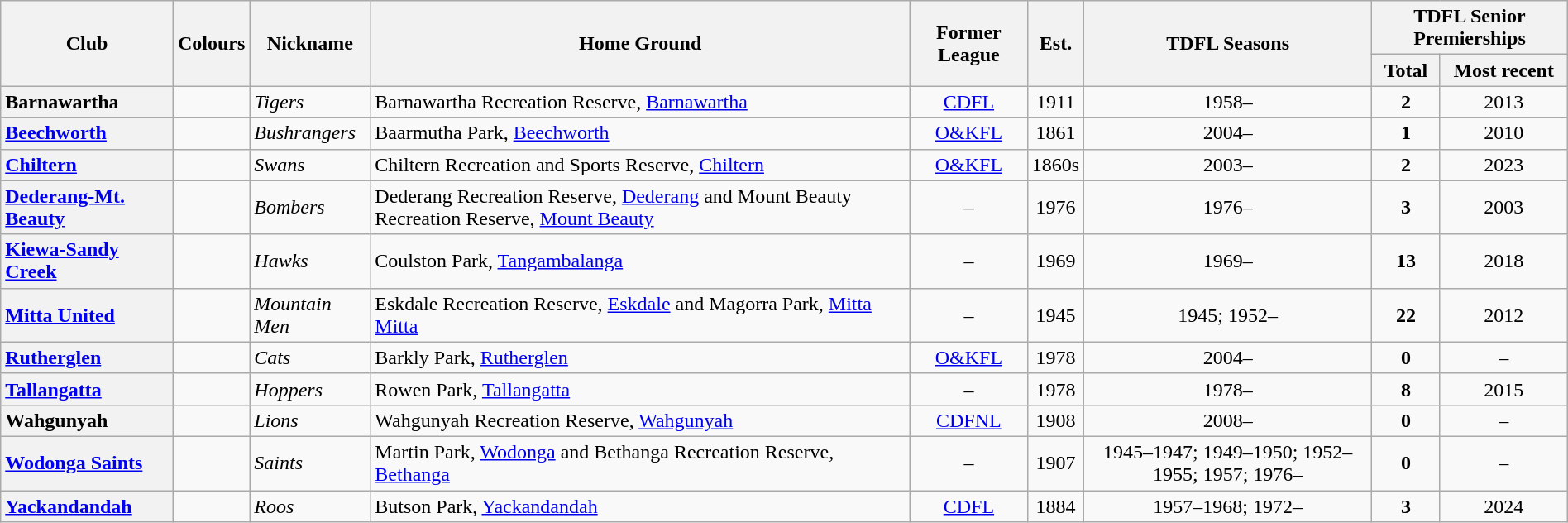<table class="wikitable sortable mw-collapsible mw-collapsed" style="text-align:center; width:100%">
<tr>
<th rowspan="2">Club</th>
<th rowspan="2">Colours</th>
<th rowspan="2">Nickname</th>
<th rowspan="2">Home Ground</th>
<th rowspan="2">Former League</th>
<th rowspan="2">Est.</th>
<th rowspan="2">TDFL Seasons</th>
<th colspan="2">TDFL Senior Premierships</th>
</tr>
<tr>
<th>Total</th>
<th>Most recent</th>
</tr>
<tr>
<th style="text-align:left">Barnawartha</th>
<td style="text-align:center;"></td>
<td align="left"><em>Tigers</em></td>
<td align="left">Barnawartha Recreation Reserve, <a href='#'>Barnawartha</a></td>
<td style="text-align:center;"><a href='#'>CDFL</a></td>
<td style="text-align:center;">1911</td>
<td style="text-align:center;">1958–</td>
<td style="text-align:center;"><strong>2</strong></td>
<td>2013</td>
</tr>
<tr>
<th style="text-align:left"><a href='#'>Beechworth</a></th>
<td style="text-align:center;"></td>
<td align="left"><em>Bushrangers</em></td>
<td align="left">Baarmutha Park, <a href='#'>Beechworth</a></td>
<td style="text-align:center;"><a href='#'>O&KFL</a></td>
<td style="text-align:center;">1861</td>
<td style="text-align:center;">2004–</td>
<td style="text-align:center;"><strong>1</strong></td>
<td>2010</td>
</tr>
<tr>
<th style="text-align:left"><a href='#'>Chiltern</a></th>
<td style="text-align:center;"></td>
<td align="left"><em>Swans</em></td>
<td align="left">Chiltern Recreation and Sports Reserve, <a href='#'>Chiltern</a></td>
<td style="text-align:center;"><a href='#'>O&KFL</a></td>
<td style="text-align:center;">1860s</td>
<td style="text-align:center;">2003–</td>
<td style="text-align:center;"><strong>2</strong></td>
<td>2023</td>
</tr>
<tr>
<th style="text-align:left"><a href='#'>Dederang-Mt. Beauty</a></th>
<td style="text-align:center;"></td>
<td align="left"><em>Bombers</em></td>
<td align="left">Dederang Recreation Reserve, <a href='#'>Dederang</a> and Mount Beauty Recreation Reserve, <a href='#'>Mount Beauty</a></td>
<td style="text-align:center;">–</td>
<td style="text-align:center;">1976</td>
<td style="text-align:center;">1976–</td>
<td style="text-align:center;"><strong>3</strong></td>
<td>2003</td>
</tr>
<tr>
<th style="text-align:left"><a href='#'>Kiewa-Sandy Creek</a></th>
<td style="text-align:center;"></td>
<td align="left"><em>Hawks</em></td>
<td align="left">Coulston Park, <a href='#'>Tangambalanga</a></td>
<td style="text-align:center;">–</td>
<td style="text-align:center;">1969</td>
<td style="text-align:center;">1969–</td>
<td style="text-align:center;"><strong>13</strong></td>
<td>2018</td>
</tr>
<tr>
<th style="text-align:left"><a href='#'>Mitta United</a></th>
<td style="text-align:center;"></td>
<td align="left"><em>Mountain Men</em></td>
<td align="left">Eskdale Recreation Reserve, <a href='#'>Eskdale</a> and Magorra Park, <a href='#'>Mitta Mitta</a></td>
<td style="text-align:center;">–</td>
<td style="text-align:center;">1945</td>
<td style="text-align:center;">1945; 1952–</td>
<td style="text-align:center;"><strong>22</strong></td>
<td>2012</td>
</tr>
<tr>
<th style="text-align:left"><a href='#'>Rutherglen</a></th>
<td style="text-align:center;"></td>
<td align="left"><em>Cats</em></td>
<td align="left">Barkly Park, <a href='#'>Rutherglen</a></td>
<td style="text-align:center;"><a href='#'>O&KFL</a></td>
<td style="text-align:center;">1978</td>
<td style="text-align:center;">2004–</td>
<td style="text-align:center;"><strong>0</strong></td>
<td>–</td>
</tr>
<tr>
<th style="text-align:left"><a href='#'>Tallangatta</a></th>
<td style="text-align:center;"></td>
<td align="left"><em>Hoppers</em></td>
<td align="left">Rowen Park, <a href='#'>Tallangatta</a></td>
<td style="text-align:center;">–</td>
<td style="text-align:center;">1978</td>
<td style="text-align:center;">1978–</td>
<td style="text-align:center;"><strong>8</strong></td>
<td>2015</td>
</tr>
<tr>
<th style="text-align:left">Wahgunyah</th>
<td style="text-align:center;"></td>
<td align="left"><em>Lions</em></td>
<td align="left">Wahgunyah Recreation Reserve, <a href='#'>Wahgunyah</a></td>
<td style="text-align:center;"><a href='#'>CDFNL</a></td>
<td style="text-align:center;">1908</td>
<td style="text-align:center;">2008–</td>
<td style="text-align:center;"><strong>0</strong></td>
<td>–</td>
</tr>
<tr>
<th style="text-align:left"><a href='#'>Wodonga Saints</a></th>
<td style="text-align:center;"></td>
<td align="left"><em>Saints</em></td>
<td align="left">Martin Park, <a href='#'>Wodonga</a> and Bethanga Recreation Reserve, <a href='#'>Bethanga</a></td>
<td style="text-align:center;">–</td>
<td style="text-align:center;">1907</td>
<td style="text-align:center;">1945–1947; 1949–1950; 1952–1955; 1957; 1976–</td>
<td style="text-align:center;"><strong>0</strong></td>
<td>–</td>
</tr>
<tr>
<th style="text-align:left"><a href='#'>Yackandandah</a></th>
<td style="text-align:center;"></td>
<td align="left"><em>Roos</em></td>
<td align="left">Butson Park, <a href='#'>Yackandandah</a></td>
<td style="text-align:center;"><a href='#'>CDFL</a></td>
<td style="text-align:center;">1884</td>
<td style="text-align:center;">1957–1968; 1972–</td>
<td style="text-align:center;"><strong>3</strong></td>
<td>2024</td>
</tr>
</table>
